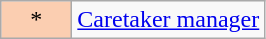<table class="wikitable">
<tr>
<td width="40px" bgcolor="#FBCEB1" align="center">*</td>
<td><a href='#'>Caretaker manager</a></td>
</tr>
</table>
